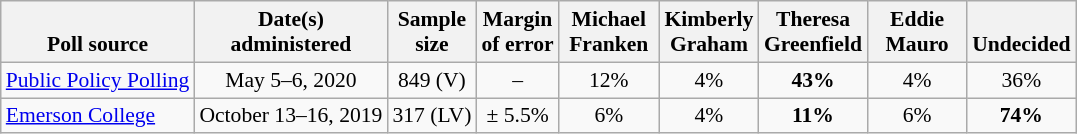<table class="wikitable" style="font-size:90%;text-align:center;">
<tr valign=bottom>
<th>Poll source</th>
<th>Date(s)<br>administered</th>
<th>Sample<br>size</th>
<th>Margin<br>of error</th>
<th style="width:60px;">Michael<br>Franken</th>
<th style="width:60px;">Kimberly<br>Graham</th>
<th style="width:60px;">Theresa<br>Greenfield</th>
<th style="width:60px;">Eddie<br>Mauro</th>
<th>Undecided</th>
</tr>
<tr>
<td style="text-align:left;"><a href='#'>Public Policy Polling</a></td>
<td>May 5–6, 2020</td>
<td>849 (V)</td>
<td>–</td>
<td>12%</td>
<td>4%</td>
<td><strong>43%</strong></td>
<td>4%</td>
<td>36%</td>
</tr>
<tr>
<td style="text-align:left;"><a href='#'>Emerson College</a></td>
<td>October 13–16, 2019</td>
<td>317 (LV)</td>
<td>± 5.5%</td>
<td>6%</td>
<td>4%</td>
<td><strong>11%</strong></td>
<td>6%</td>
<td><strong>74%</strong></td>
</tr>
</table>
